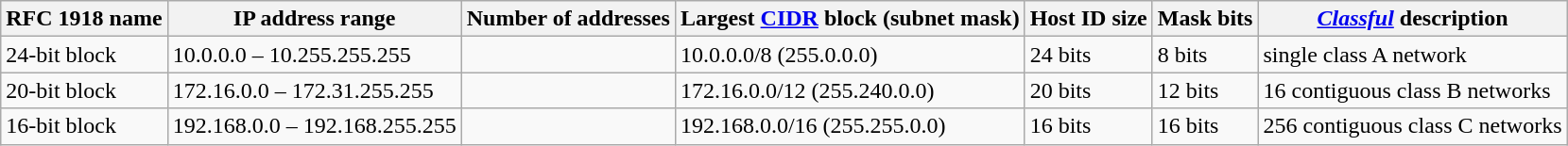<table class="wikitable sortable col1left col7left defaultright">
<tr>
<th>RFC 1918 name</th>
<th>IP address range</th>
<th>Number of addresses</th>
<th>Largest <a href='#'>CIDR</a> block (subnet mask)</th>
<th>Host ID size</th>
<th>Mask bits</th>
<th><em><a href='#'>Classful</a></em> description</th>
</tr>
<tr>
<td>24-bit block</td>
<td>10.0.0.0 – 10.255.255.255</td>
<td></td>
<td>10.0.0.0/8 (255.0.0.0)</td>
<td>24 bits</td>
<td>8 bits</td>
<td>single class A network</td>
</tr>
<tr>
<td>20-bit block</td>
<td>172.16.0.0 – 172.31.255.255</td>
<td></td>
<td>172.16.0.0/12 (255.240.0.0)</td>
<td>20 bits</td>
<td>12 bits</td>
<td>16 contiguous class B networks</td>
</tr>
<tr>
<td>16-bit block</td>
<td>192.168.0.0 – 192.168.255.255</td>
<td></td>
<td>192.168.0.0/16 (255.255.0.0)</td>
<td>16 bits</td>
<td>16 bits</td>
<td>256 contiguous class C networks</td>
</tr>
</table>
